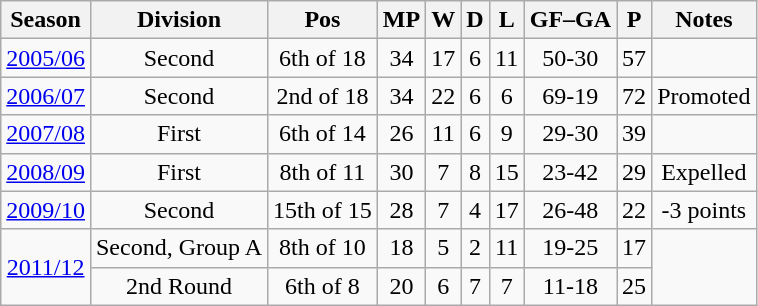<table class="wikitable sortable" style="text-align: center">
<tr>
<th>Season</th>
<th>Division</th>
<th>Pos</th>
<th>MP</th>
<th>W</th>
<th>D</th>
<th>L</th>
<th>GF–GA</th>
<th>P</th>
<th>Notes</th>
</tr>
<tr>
<td><a href='#'>2005/06</a></td>
<td>Second</td>
<td>6th of 18</td>
<td>34</td>
<td>17</td>
<td>6</td>
<td>11</td>
<td>50-30</td>
<td>57</td>
<td></td>
</tr>
<tr>
<td><a href='#'>2006/07</a></td>
<td>Second</td>
<td>2nd of 18</td>
<td>34</td>
<td>22</td>
<td>6</td>
<td>6</td>
<td>69-19</td>
<td>72</td>
<td>Promoted</td>
</tr>
<tr>
<td><a href='#'>2007/08</a></td>
<td>First</td>
<td>6th of 14</td>
<td>26</td>
<td>11</td>
<td>6</td>
<td>9</td>
<td>29-30</td>
<td>39</td>
<td></td>
</tr>
<tr>
<td><a href='#'>2008/09</a></td>
<td>First</td>
<td>8th of 11</td>
<td>30</td>
<td>7</td>
<td>8</td>
<td>15</td>
<td>23-42</td>
<td>29</td>
<td>Expelled</td>
</tr>
<tr>
<td><a href='#'>2009/10</a></td>
<td>Second</td>
<td>15th of 15</td>
<td>28</td>
<td>7</td>
<td>4</td>
<td>17</td>
<td>26-48</td>
<td>22</td>
<td>-3 points</td>
</tr>
<tr>
<td rowspan=2><a href='#'>2011/12</a></td>
<td>Second, Group A</td>
<td>8th of 10</td>
<td>18</td>
<td>5</td>
<td>2</td>
<td>11</td>
<td>19-25</td>
<td>17</td>
</tr>
<tr>
<td>2nd Round</td>
<td>6th of 8</td>
<td>20</td>
<td>6</td>
<td>7</td>
<td>7</td>
<td>11-18</td>
<td>25</td>
</tr>
</table>
